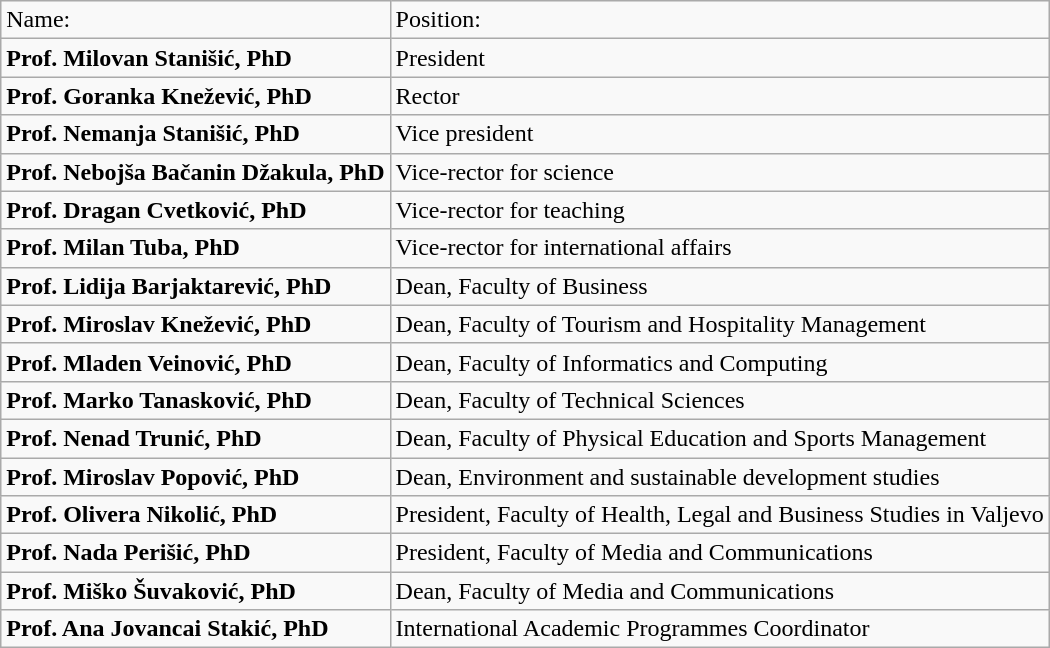<table class="wikitable">
<tr>
<td>Name:</td>
<td>Position:</td>
</tr>
<tr>
<td><strong>Prof. Milovan Stanišić, PhD</strong></td>
<td>President</td>
</tr>
<tr>
<td><strong>Prof. Goranka Knežević, PhD</strong></td>
<td>Rector</td>
</tr>
<tr>
<td><strong>Prof. Nemanja Stanišić, PhD</strong></td>
<td>Vice president</td>
</tr>
<tr>
<td><strong>Prof. Nebojša Bačanin Džakula, PhD         </strong></td>
<td>Vice-rector for science</td>
</tr>
<tr>
<td><strong>Prof. Dragan Cvetković, PhD         </strong></td>
<td>Vice-rector for teaching</td>
</tr>
<tr>
<td><strong>Prof. Milan Tuba, PhD         </strong></td>
<td>Vice-rector for international affairs</td>
</tr>
<tr>
<td><strong>Prof. Lidija Barjaktarević, PhD         </strong></td>
<td>Dean, Faculty of Business</td>
</tr>
<tr>
<td><strong>Prof. Miroslav Knežević, PhD         </strong></td>
<td>Dean, Faculty of Tourism and Hospitality Management</td>
</tr>
<tr>
<td><strong>Prof. Mladen Veinović, PhD         </strong></td>
<td>Dean, Faculty of Informatics and Computing</td>
</tr>
<tr>
<td><strong>Prof. Marko Tanasković, PhD         </strong></td>
<td>Dean, Faculty of Technical Sciences</td>
</tr>
<tr>
<td><strong>Prof. Nenad Trunić, PhD         </strong></td>
<td>Dean, Faculty of Physical Education and Sports Management</td>
</tr>
<tr>
<td><strong>Prof. Miroslav Popović, PhD         </strong></td>
<td>Dean, Environment and sustainable development studies</td>
</tr>
<tr>
<td><strong>Prof. Olivera Nikolić, PhD   </strong></td>
<td>President, Faculty of Health, Legal and Business Studies in Valjevo</td>
</tr>
<tr>
<td><strong>Prof. Nada Perišić, PhD       </strong></td>
<td>President, Faculty of Media and Communications</td>
</tr>
<tr>
<td><strong>Prof. Miško Šuvaković, PhD       </strong></td>
<td>Dean, Faculty of Media and Communications</td>
</tr>
<tr>
<td><strong>Prof. Ana Jovancai Stakić, PhD             </strong></td>
<td>International Academic Programmes Coordinator</td>
</tr>
</table>
